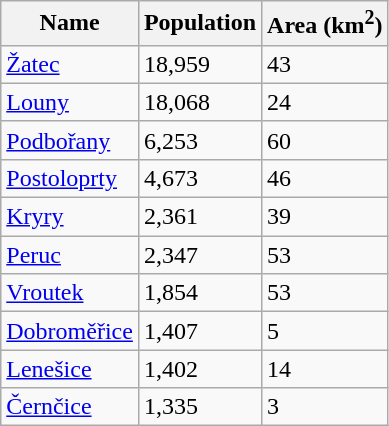<table class="wikitable sortable">
<tr>
<th>Name</th>
<th>Population</th>
<th>Area (km<sup>2</sup>)</th>
</tr>
<tr>
<td><a href='#'>Žatec</a></td>
<td>18,959</td>
<td>43</td>
</tr>
<tr>
<td><a href='#'>Louny</a></td>
<td>18,068</td>
<td>24</td>
</tr>
<tr>
<td><a href='#'>Podbořany</a></td>
<td>6,253</td>
<td>60</td>
</tr>
<tr>
<td><a href='#'>Postoloprty</a></td>
<td>4,673</td>
<td>46</td>
</tr>
<tr>
<td><a href='#'>Kryry</a></td>
<td>2,361</td>
<td>39</td>
</tr>
<tr>
<td><a href='#'>Peruc</a></td>
<td>2,347</td>
<td>53</td>
</tr>
<tr>
<td><a href='#'>Vroutek</a></td>
<td>1,854</td>
<td>53</td>
</tr>
<tr>
<td><a href='#'>Dobroměřice</a></td>
<td>1,407</td>
<td>5</td>
</tr>
<tr>
<td><a href='#'>Lenešice</a></td>
<td>1,402</td>
<td>14</td>
</tr>
<tr>
<td><a href='#'>Černčice</a></td>
<td>1,335</td>
<td>3</td>
</tr>
</table>
